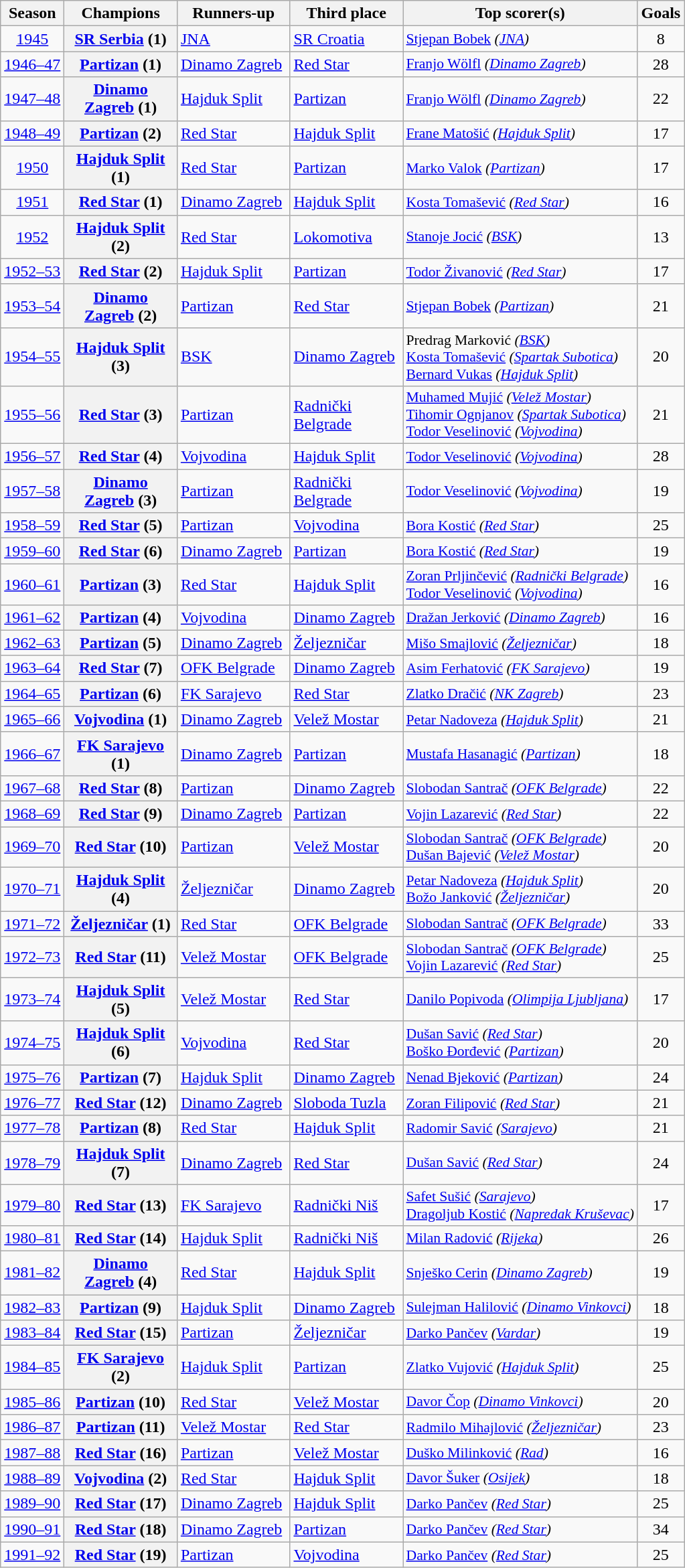<table class="sortable wikitable plainrowheaders">
<tr>
<th scope="col">Season</th>
<th scope="col" width="105">Champions</th>
<th scope="col" width="105">Runners-up</th>
<th scope="col" width="105">Third place</th>
<th scope="col">Top scorer(s)</th>
<th scope="col">Goals</th>
</tr>
<tr>
<td align=center><a href='#'>1945</a></td>
<th scope=row><a href='#'>SR Serbia</a> (1)</th>
<td><a href='#'>JNA</a></td>
<td><a href='#'>SR Croatia</a></td>
<td style="font-size: 90%;"><a href='#'>Stjepan Bobek</a> <em>(<a href='#'>JNA</a>)</em></td>
<td align=center>8</td>
</tr>
<tr>
<td align=center><a href='#'>1946–47</a></td>
<th scope=row><a href='#'>Partizan</a> (1)</th>
<td><a href='#'>Dinamo Zagreb</a></td>
<td><a href='#'>Red Star</a></td>
<td style="font-size: 90%;"><a href='#'>Franjo Wölfl</a> <em>(<a href='#'>Dinamo Zagreb</a>)</em></td>
<td align=center>28</td>
</tr>
<tr>
<td align=center><a href='#'>1947–48</a></td>
<th scope=row><a href='#'>Dinamo Zagreb</a> (1)</th>
<td><a href='#'>Hajduk Split</a></td>
<td><a href='#'>Partizan</a></td>
<td style="font-size: 90%;"><a href='#'>Franjo Wölfl</a> <em>(<a href='#'>Dinamo Zagreb</a>)</em></td>
<td align=center>22</td>
</tr>
<tr>
<td align=center><a href='#'>1948–49</a></td>
<th scope=row><a href='#'>Partizan</a> (2)</th>
<td><a href='#'>Red Star</a></td>
<td><a href='#'>Hajduk Split</a></td>
<td style="font-size: 90%;"><a href='#'>Frane Matošić</a> <em>(<a href='#'>Hajduk Split</a>)</em></td>
<td align=center>17</td>
</tr>
<tr>
<td align=center><a href='#'>1950</a></td>
<th scope=row><a href='#'>Hajduk Split</a> (1)</th>
<td><a href='#'>Red Star</a></td>
<td><a href='#'>Partizan</a></td>
<td style="font-size: 90%;"><a href='#'>Marko Valok</a> <em>(<a href='#'>Partizan</a>)</em></td>
<td align=center>17</td>
</tr>
<tr>
<td align=center><a href='#'>1951</a></td>
<th scope=row><a href='#'>Red Star</a> (1)</th>
<td><a href='#'>Dinamo Zagreb</a></td>
<td><a href='#'>Hajduk Split</a></td>
<td style="font-size: 90%;"><a href='#'>Kosta Tomašević</a> <em>(<a href='#'>Red Star</a>)</em></td>
<td align=center>16</td>
</tr>
<tr>
<td align=center><a href='#'>1952</a></td>
<th scope=row><a href='#'>Hajduk Split</a> (2)</th>
<td><a href='#'>Red Star</a></td>
<td><a href='#'>Lokomotiva</a></td>
<td style="font-size: 90%;"><a href='#'>Stanoje Jocić</a> <em>(<a href='#'>BSK</a>)</em></td>
<td align=center>13</td>
</tr>
<tr>
<td align=center><a href='#'>1952–53</a></td>
<th scope=row><a href='#'>Red Star</a> (2)</th>
<td><a href='#'>Hajduk Split</a></td>
<td><a href='#'>Partizan</a></td>
<td style="font-size: 90%;"><a href='#'>Todor Živanović</a> <em>(<a href='#'>Red Star</a>)</em></td>
<td align=center>17</td>
</tr>
<tr>
<td align=center><a href='#'>1953–54</a></td>
<th scope=row><a href='#'>Dinamo Zagreb</a> (2)</th>
<td><a href='#'>Partizan</a></td>
<td><a href='#'>Red Star</a></td>
<td style="font-size: 90%;"><a href='#'>Stjepan Bobek</a> <em>(<a href='#'>Partizan</a>)</em></td>
<td align=center>21</td>
</tr>
<tr>
<td align=center><a href='#'>1954–55</a></td>
<th scope=row><a href='#'>Hajduk Split</a> (3)</th>
<td><a href='#'>BSK</a></td>
<td><a href='#'>Dinamo Zagreb</a></td>
<td style="font-size: 90%;">Predrag Marković <em>(<a href='#'>BSK</a>)</em><br><a href='#'>Kosta Tomašević</a> <em>(<a href='#'>Spartak Subotica</a>)</em><br><a href='#'>Bernard Vukas</a> <em>(<a href='#'>Hajduk Split</a>)</em></td>
<td align=center>20</td>
</tr>
<tr>
<td align=center><a href='#'>1955–56</a></td>
<th scope=row><a href='#'>Red Star</a> (3)</th>
<td><a href='#'>Partizan</a></td>
<td><a href='#'>Radnički Belgrade</a></td>
<td style="font-size: 90%;"><a href='#'>Muhamed Mujić</a> <em>(<a href='#'>Velež Mostar</a>)</em><br><a href='#'>Tihomir Ognjanov</a> <em>(<a href='#'>Spartak Subotica</a>)</em><br><a href='#'>Todor Veselinović</a> <em>(<a href='#'>Vojvodina</a>)</em></td>
<td align=center>21</td>
</tr>
<tr>
<td align=center><a href='#'>1956–57</a></td>
<th scope=row><a href='#'>Red Star</a> (4)</th>
<td><a href='#'>Vojvodina</a></td>
<td><a href='#'>Hajduk Split</a></td>
<td style="font-size: 90%;"><a href='#'>Todor Veselinović</a> <em>(<a href='#'>Vojvodina</a>)</em></td>
<td align=center>28</td>
</tr>
<tr>
<td align=center><a href='#'>1957–58</a></td>
<th scope=row><a href='#'>Dinamo Zagreb</a> (3)</th>
<td><a href='#'>Partizan</a></td>
<td><a href='#'>Radnički Belgrade</a></td>
<td style="font-size: 90%;"><a href='#'>Todor Veselinović</a> <em>(<a href='#'>Vojvodina</a>)</em></td>
<td align=center>19</td>
</tr>
<tr>
<td align=center><a href='#'>1958–59</a></td>
<th scope=row><a href='#'>Red Star</a> (5)</th>
<td><a href='#'>Partizan</a></td>
<td><a href='#'>Vojvodina</a></td>
<td style="font-size: 90%;"><a href='#'>Bora Kostić</a> <em>(<a href='#'>Red Star</a>)</em></td>
<td align=center>25</td>
</tr>
<tr>
<td align=center><a href='#'>1959–60</a></td>
<th scope=row><a href='#'>Red Star</a> (6)</th>
<td><a href='#'>Dinamo Zagreb</a></td>
<td><a href='#'>Partizan</a></td>
<td style="font-size: 90%;"><a href='#'>Bora Kostić</a> <em>(<a href='#'>Red Star</a>)</em></td>
<td align=center>19</td>
</tr>
<tr>
<td align=center><a href='#'>1960–61</a></td>
<th scope=row><a href='#'>Partizan</a> (3)</th>
<td><a href='#'>Red Star</a></td>
<td><a href='#'>Hajduk Split</a></td>
<td style="font-size: 90%;"><a href='#'>Zoran Prljinčević</a> <em>(<a href='#'>Radnički Belgrade</a>)</em><br><a href='#'>Todor Veselinović</a> <em>(<a href='#'>Vojvodina</a>)</em></td>
<td align=center>16</td>
</tr>
<tr>
<td align=center><a href='#'>1961–62</a></td>
<th scope=row><a href='#'>Partizan</a> (4)</th>
<td><a href='#'>Vojvodina</a></td>
<td><a href='#'>Dinamo Zagreb</a></td>
<td style="font-size: 90%;"><a href='#'>Dražan Jerković</a> <em>(<a href='#'>Dinamo Zagreb</a>)</em></td>
<td align=center>16</td>
</tr>
<tr>
<td align=center><a href='#'>1962–63</a></td>
<th scope=row><a href='#'>Partizan</a> (5)</th>
<td><a href='#'>Dinamo Zagreb</a></td>
<td><a href='#'>Željezničar</a></td>
<td style="font-size: 90%;"><a href='#'>Mišo Smajlović</a> <em>(<a href='#'>Željezničar</a>)</em></td>
<td align=center>18</td>
</tr>
<tr>
<td align=center><a href='#'>1963–64</a></td>
<th scope=row><a href='#'>Red Star</a> (7)</th>
<td><a href='#'>OFK Belgrade</a></td>
<td><a href='#'>Dinamo Zagreb</a></td>
<td style="font-size: 90%;"><a href='#'>Asim Ferhatović</a> <em>(<a href='#'>FK Sarajevo</a>)</em></td>
<td align=center>19</td>
</tr>
<tr>
<td align=center><a href='#'>1964–65</a></td>
<th scope=row><a href='#'>Partizan</a> (6)</th>
<td><a href='#'>FK Sarajevo</a></td>
<td><a href='#'>Red Star</a></td>
<td style="font-size: 90%;"><a href='#'>Zlatko Dračić</a> <em>(<a href='#'>NK Zagreb</a>)</em></td>
<td align=center>23</td>
</tr>
<tr>
<td align=center><a href='#'>1965–66</a></td>
<th scope=row><a href='#'>Vojvodina</a> (1)</th>
<td><a href='#'>Dinamo Zagreb</a></td>
<td><a href='#'>Velež Mostar</a></td>
<td style="font-size: 90%;"><a href='#'>Petar Nadoveza</a> <em>(<a href='#'>Hajduk Split</a>)</em></td>
<td align=center>21</td>
</tr>
<tr>
<td align=center><a href='#'>1966–67</a></td>
<th scope=row><a href='#'>FK Sarajevo</a> (1)</th>
<td><a href='#'>Dinamo Zagreb</a></td>
<td><a href='#'>Partizan</a></td>
<td style="font-size: 90%;"><a href='#'>Mustafa Hasanagić</a> <em>(<a href='#'>Partizan</a>)</em></td>
<td align=center>18</td>
</tr>
<tr>
<td align=center><a href='#'>1967–68</a></td>
<th scope=row><a href='#'>Red Star</a> (8)</th>
<td><a href='#'>Partizan</a></td>
<td><a href='#'>Dinamo Zagreb</a></td>
<td style="font-size: 90%;"><a href='#'>Slobodan Santrač</a> <em>(<a href='#'>OFK Belgrade</a>)</em></td>
<td align=center>22</td>
</tr>
<tr>
<td align=center><a href='#'>1968–69</a></td>
<th scope=row><a href='#'>Red Star</a> (9)</th>
<td><a href='#'>Dinamo Zagreb</a></td>
<td><a href='#'>Partizan</a></td>
<td style="font-size: 90%;"><a href='#'>Vojin Lazarević</a> <em>(<a href='#'>Red Star</a>)</em></td>
<td align=center>22</td>
</tr>
<tr>
<td align=center><a href='#'>1969–70</a></td>
<th scope=row><a href='#'>Red Star</a> (10)</th>
<td><a href='#'>Partizan</a></td>
<td><a href='#'>Velež Mostar</a></td>
<td style="font-size: 90%;"><a href='#'>Slobodan Santrač</a> <em>(<a href='#'>OFK Belgrade</a>)</em><br><a href='#'>Dušan Bajević</a> <em>(<a href='#'>Velež Mostar</a>)</em></td>
<td align=center>20</td>
</tr>
<tr>
<td align=center><a href='#'>1970–71</a></td>
<th scope=row><a href='#'>Hajduk Split</a> (4)</th>
<td><a href='#'>Željezničar</a></td>
<td><a href='#'>Dinamo Zagreb</a></td>
<td style="font-size: 90%;"><a href='#'>Petar Nadoveza</a> <em>(<a href='#'>Hajduk Split</a>)</em><br><a href='#'>Božo Janković</a> <em>(<a href='#'>Željezničar</a>)</em></td>
<td align=center>20</td>
</tr>
<tr>
<td align=center><a href='#'>1971–72</a></td>
<th scope=row><a href='#'>Željezničar</a> (1)</th>
<td><a href='#'>Red Star</a></td>
<td><a href='#'>OFK Belgrade</a></td>
<td style="font-size: 90%;"><a href='#'>Slobodan Santrač</a> <em>(<a href='#'>OFK Belgrade</a>)</em></td>
<td align=center>33</td>
</tr>
<tr>
<td align=center><a href='#'>1972–73</a></td>
<th scope=row><a href='#'>Red Star</a> (11)</th>
<td><a href='#'>Velež Mostar</a></td>
<td><a href='#'>OFK Belgrade</a></td>
<td style="font-size: 90%;"><a href='#'>Slobodan Santrač</a> <em>(<a href='#'>OFK Belgrade</a>)</em><br><a href='#'>Vojin Lazarević</a> <em>(<a href='#'>Red Star</a>)</em></td>
<td align=center>25</td>
</tr>
<tr>
<td align=center><a href='#'>1973–74</a></td>
<th scope=row><a href='#'>Hajduk Split</a> (5)</th>
<td><a href='#'>Velež Mostar</a></td>
<td><a href='#'>Red Star</a></td>
<td style="font-size: 90%;"><a href='#'>Danilo Popivoda</a> <em>(<a href='#'>Olimpija Ljubljana</a>)</em></td>
<td align=center>17</td>
</tr>
<tr>
<td align=center><a href='#'>1974–75</a></td>
<th scope=row><a href='#'>Hajduk Split</a> (6)</th>
<td><a href='#'>Vojvodina</a></td>
<td><a href='#'>Red Star</a></td>
<td style="font-size: 90%;"><a href='#'>Dušan Savić</a> <em>(<a href='#'>Red Star</a>)</em><br><a href='#'>Boško Đorđević</a> <em>(<a href='#'>Partizan</a>)</em></td>
<td align=center>20</td>
</tr>
<tr>
<td align=center><a href='#'>1975–76</a></td>
<th scope=row><a href='#'>Partizan</a> (7)</th>
<td><a href='#'>Hajduk Split</a></td>
<td><a href='#'>Dinamo Zagreb</a></td>
<td style="font-size: 90%;"><a href='#'>Nenad Bjeković</a> <em>(<a href='#'>Partizan</a>)</em></td>
<td align=center>24</td>
</tr>
<tr>
<td align=center><a href='#'>1976–77</a></td>
<th scope=row><a href='#'>Red Star</a> (12)</th>
<td><a href='#'>Dinamo Zagreb</a></td>
<td><a href='#'>Sloboda Tuzla</a></td>
<td style="font-size: 90%;"><a href='#'>Zoran Filipović</a> <em>(<a href='#'>Red Star</a>)</em></td>
<td align=center>21</td>
</tr>
<tr>
<td align=center><a href='#'>1977–78</a></td>
<th scope=row><a href='#'>Partizan</a> (8)</th>
<td><a href='#'>Red Star</a></td>
<td><a href='#'>Hajduk Split</a></td>
<td style="font-size: 90%;"><a href='#'>Radomir Savić</a> <em>(<a href='#'>Sarajevo</a>)</em></td>
<td align=center>21</td>
</tr>
<tr>
<td align=center><a href='#'>1978–79</a></td>
<th scope=row><a href='#'>Hajduk Split</a> (7)</th>
<td><a href='#'>Dinamo Zagreb</a></td>
<td><a href='#'>Red Star</a></td>
<td style="font-size: 90%;"><a href='#'>Dušan Savić</a> <em>(<a href='#'>Red Star</a>)</em></td>
<td align=center>24</td>
</tr>
<tr>
<td align=center><a href='#'>1979–80</a></td>
<th scope=row><a href='#'>Red Star</a> (13)</th>
<td><a href='#'>FK Sarajevo</a></td>
<td><a href='#'>Radnički Niš</a></td>
<td style="font-size: 90%;"><a href='#'>Safet Sušić</a> <em>(<a href='#'>Sarajevo</a>)</em><br><a href='#'>Dragoljub Kostić</a> <em>(<a href='#'>Napredak Kruševac</a>)</em></td>
<td align=center>17</td>
</tr>
<tr>
<td align=center><a href='#'>1980–81</a></td>
<th scope=row><a href='#'>Red Star</a> (14)</th>
<td><a href='#'>Hajduk Split</a></td>
<td><a href='#'>Radnički Niš</a></td>
<td style="font-size: 90%;"><a href='#'>Milan Radović</a> <em>(<a href='#'>Rijeka</a>)</em></td>
<td align=center>26</td>
</tr>
<tr>
<td align=center><a href='#'>1981–82</a></td>
<th scope=row><a href='#'>Dinamo Zagreb</a> (4)</th>
<td><a href='#'>Red Star</a></td>
<td><a href='#'>Hajduk Split</a></td>
<td style="font-size: 90%;"><a href='#'>Snješko Cerin</a> <em>(<a href='#'>Dinamo Zagreb</a>)</em></td>
<td align=center>19</td>
</tr>
<tr>
<td align=center><a href='#'>1982–83</a></td>
<th scope=row><a href='#'>Partizan</a> (9)</th>
<td><a href='#'>Hajduk Split</a></td>
<td><a href='#'>Dinamo Zagreb</a></td>
<td style="font-size: 90%;"><a href='#'>Sulejman Halilović</a> <em>(<a href='#'>Dinamo Vinkovci</a>)</em></td>
<td align=center>18</td>
</tr>
<tr>
<td align=center><a href='#'>1983–84</a></td>
<th scope=row><a href='#'>Red Star</a> (15)</th>
<td><a href='#'>Partizan</a></td>
<td><a href='#'>Željezničar</a></td>
<td style="font-size: 90%;"><a href='#'>Darko Pančev</a> <em>(<a href='#'>Vardar</a>)</em></td>
<td align=center>19</td>
</tr>
<tr>
<td align=center><a href='#'>1984–85</a></td>
<th scope=row><a href='#'>FK Sarajevo</a> (2)</th>
<td><a href='#'>Hajduk Split</a></td>
<td><a href='#'>Partizan</a></td>
<td style="font-size: 90%;"><a href='#'>Zlatko Vujović</a> <em>(<a href='#'>Hajduk Split</a>)</em></td>
<td align=center>25</td>
</tr>
<tr>
<td align=center><a href='#'>1985–86</a></td>
<th scope=row><a href='#'>Partizan</a> (10)</th>
<td><a href='#'>Red Star</a></td>
<td><a href='#'>Velež Mostar</a></td>
<td style="font-size: 90%;"><a href='#'>Davor Čop</a> <em>(<a href='#'>Dinamo Vinkovci</a>)</em></td>
<td align=center>20</td>
</tr>
<tr>
<td align=center><a href='#'>1986–87</a></td>
<th scope=row><a href='#'>Partizan</a> (11)</th>
<td><a href='#'>Velež Mostar</a></td>
<td><a href='#'>Red Star</a></td>
<td style="font-size: 90%;"><a href='#'>Radmilo Mihajlović</a> <em>(<a href='#'>Željezničar</a>)</em></td>
<td align=center>23</td>
</tr>
<tr>
<td align=center><a href='#'>1987–88</a></td>
<th scope=row><a href='#'>Red Star</a> (16)</th>
<td><a href='#'>Partizan</a></td>
<td><a href='#'>Velež Mostar</a></td>
<td style="font-size: 90%;"><a href='#'>Duško Milinković</a> <em>(<a href='#'>Rad</a>)</em></td>
<td align=center>16</td>
</tr>
<tr>
<td align=center><a href='#'>1988–89</a></td>
<th scope=row><a href='#'>Vojvodina</a> (2)</th>
<td><a href='#'>Red Star</a></td>
<td><a href='#'>Hajduk Split</a></td>
<td style="font-size: 90%;"><a href='#'>Davor Šuker</a> <em>(<a href='#'>Osijek</a>)</em></td>
<td align=center>18</td>
</tr>
<tr>
<td align=center><a href='#'>1989–90</a></td>
<th scope=row><a href='#'>Red Star</a> (17)</th>
<td><a href='#'>Dinamo Zagreb</a></td>
<td><a href='#'>Hajduk Split</a></td>
<td style="font-size: 90%;"><a href='#'>Darko Pančev</a> <em>(<a href='#'>Red Star</a>)</em></td>
<td align=center>25</td>
</tr>
<tr>
<td align=center><a href='#'>1990–91</a></td>
<th scope=row><a href='#'>Red Star</a> (18)</th>
<td><a href='#'>Dinamo Zagreb</a></td>
<td><a href='#'>Partizan</a></td>
<td style="font-size: 90%;"><a href='#'>Darko Pančev</a> <em>(<a href='#'>Red Star</a>)</em></td>
<td align=center>34</td>
</tr>
<tr>
<td align=center><a href='#'>1991–92</a></td>
<th scope=row><a href='#'>Red Star</a> (19)</th>
<td><a href='#'>Partizan</a></td>
<td><a href='#'>Vojvodina</a></td>
<td style="font-size: 90%;"><a href='#'>Darko Pančev</a> <em>(<a href='#'>Red Star</a>)</em></td>
<td align=center>25</td>
</tr>
</table>
